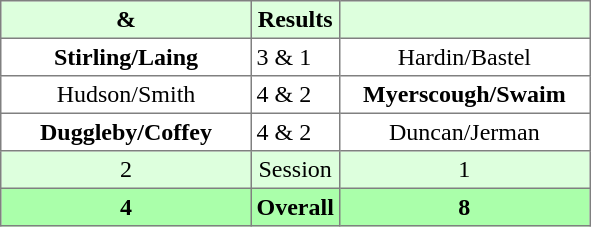<table border="1" cellpadding="3" style="border-collapse: collapse; text-align:center;">
<tr style="background:#ddffdd;">
<th width=160> & </th>
<th>Results</th>
<th width=160></th>
</tr>
<tr>
<td><strong>Stirling/Laing</strong></td>
<td align=left> 3 & 1</td>
<td>Hardin/Bastel</td>
</tr>
<tr>
<td>Hudson/Smith</td>
<td align=left> 4 & 2</td>
<td><strong>Myerscough/Swaim</strong></td>
</tr>
<tr>
<td><strong>Duggleby/Coffey</strong></td>
<td align=left> 4 & 2</td>
<td>Duncan/Jerman</td>
</tr>
<tr style="background:#ddffdd;">
<td>2</td>
<td>Session</td>
<td>1</td>
</tr>
<tr style="background:#aaffaa;">
<th>4</th>
<th>Overall</th>
<th>8</th>
</tr>
</table>
